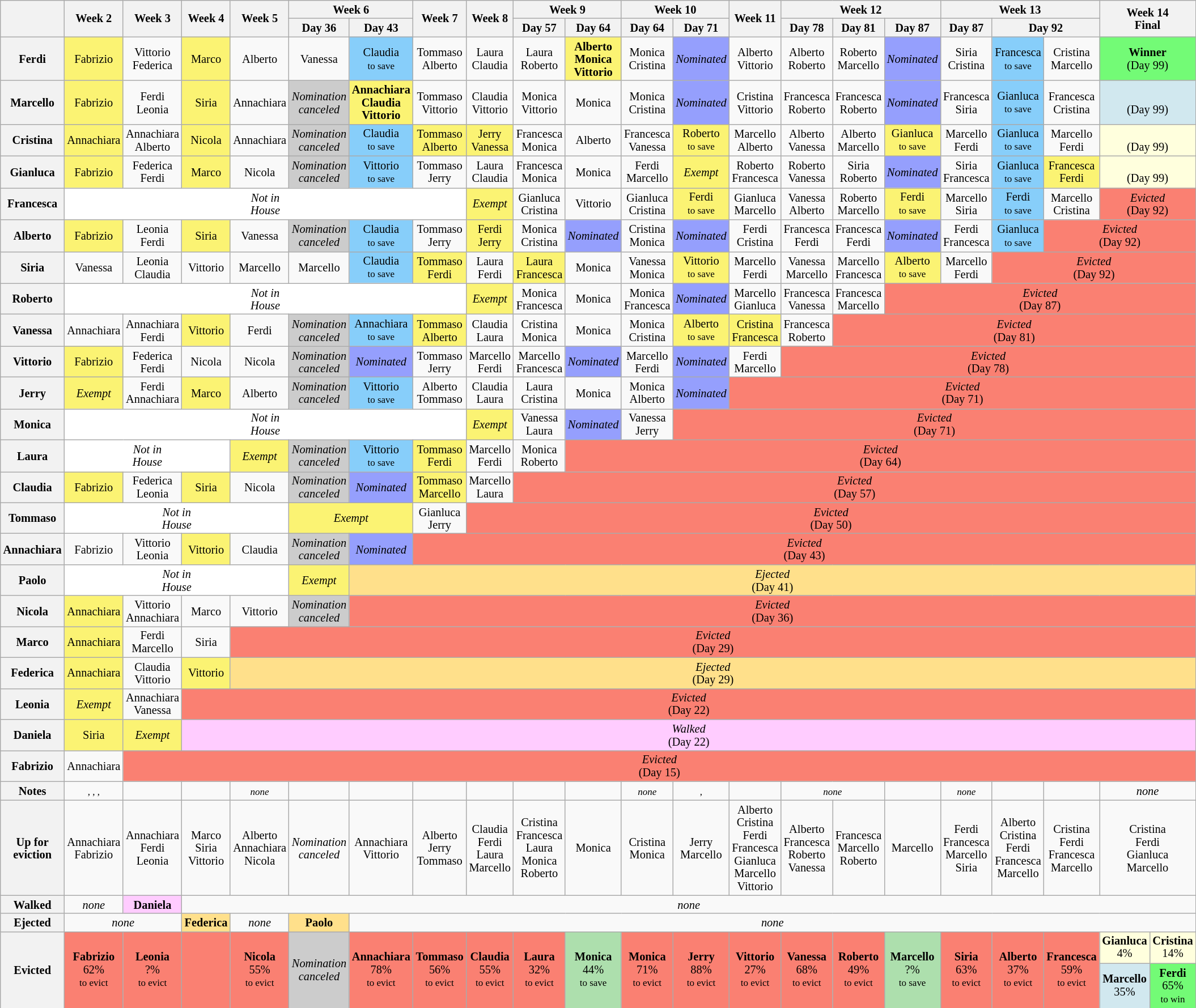<table class="wikitable" style="text-align:center; font-size:85%; line-height:15px; width:100%">
<tr>
<th rowspan="2" style="width: 5%;"></th>
<th rowspan="2" style="width: 5%;">Week 2</th>
<th rowspan="2" style="width: 5%;">Week 3</th>
<th rowspan="2" style="width: 5%;">Week 4</th>
<th rowspan="2" style="width: 5%;">Week 5</th>
<th colspan="2" style="width: 10%;">Week 6</th>
<th rowspan="2" style="width: 5%;">Week 7</th>
<th rowspan="2" style="width: 5%;">Week 8</th>
<th colspan="2" style="width: 10%;">Week 9</th>
<th colspan="2" style="width: 10%;">Week 10</th>
<th rowspan="2" style="width: 5%;">Week 11</th>
<th colspan="3" style="width: 15%;">Week 12</th>
<th colspan="3" style="width: 15%;">Week 13</th>
<th colspan="2" rowspan="2" style="width: 10%;">Week 14<br>Final</th>
</tr>
<tr>
<th style="width: 5%;">Day 36</th>
<th style="width: 5%;">Day 43</th>
<th style="width: 5%;">Day 57</th>
<th style="width: 5%;">Day 64</th>
<th style="width: 5%;">Day 64</th>
<th style="width: 5%;">Day 71</th>
<th style="width: 5%;">Day 78</th>
<th style="width: 5%;">Day 81</th>
<th style="width: 5%;">Day 87</th>
<th style="width: 5%;">Day 87</th>
<th colspan="2" style="width: 10%;">Day 92</th>
</tr>
<tr>
<th>Ferdi</th>
<td style="background:#FBF373">Fabrizio</td>
<td>Vittorio<br>Federica</td>
<td style="background:#FBF373">Marco</td>
<td>Alberto</td>
<td>Vanessa</td>
<td style="background:#87CEFA">Claudia<br><small>to save</small></td>
<td>Tommaso<br>Alberto</td>
<td>Laura<br>Claudia</td>
<td>Laura<br>Roberto</td>
<td style="background:#FBF373"><strong>Alberto<br>Monica<br>Vittorio</strong></td>
<td>Monica<br>Cristina</td>
<td bgcolor=#959FFD><em>Nominated</em></td>
<td>Alberto<br>Vittorio</td>
<td>Alberto<br>Roberto</td>
<td>Roberto<br>Marcello</td>
<td bgcolor=#959FFD><em>Nominated</em></td>
<td>Siria<br>Cristina</td>
<td style="background:#87CEFA">Francesca<br><small>to save</small></td>
<td>Cristina<br>Marcello</td>
<td colspan=2 style="background:#73FB76;"><strong>Winner</strong><br> (Day 99)</td>
</tr>
<tr>
<th>Marcello</th>
<td style="background:#FBF373">Fabrizio</td>
<td>Ferdi<br>Leonia</td>
<td style="background:#FBF373">Siria</td>
<td>Annachiara</td>
<td style="background:#CCC"><em>Nomination<br>canceled</em></td>
<td style="background:#FBF373"><strong>Annachiara<br>Claudia<br>Vittorio</strong></td>
<td>Tommaso<br>Vittorio</td>
<td>Claudia<br>Vittorio</td>
<td>Monica<br>Vittorio</td>
<td>Monica<br><small></small></td>
<td>Monica<br>Cristina</td>
<td bgcolor=#959FFD><em>Nominated</em></td>
<td>Cristina<br>Vittorio</td>
<td>Francesca<br>Roberto</td>
<td>Francesca<br>Roberto</td>
<td bgcolor=#959FFD><em>Nominated</em></td>
<td>Francesca<br>Siria</td>
<td style="background:#87CEFA">Gianluca<br><small>to save</small></td>
<td>Francesca<br>Cristina</td>
<td colspan=2 style="background:#D1E8EF;"><br> (Day 99)</td>
</tr>
<tr>
<th>Cristina</th>
<td style="background:#FBF373">Annachiara</td>
<td>Annachiara<br>Alberto</td>
<td style="background:#FBF373">Nicola</td>
<td>Annachiara</td>
<td style="background:#CCC"><em>Nomination<br>canceled</em></td>
<td style="background:#87CEFA">Claudia<br><small>to save</small></td>
<td style="background:#FBF373">Tommaso<br>Alberto</td>
<td style="background:#FBF373">Jerry<br>Vanessa</td>
<td>Francesca<br>Monica</td>
<td>Alberto<br><small></small></td>
<td>Francesca<br>Vanessa</td>
<td style="background:#FBF373">Roberto<br><small>to save</small></td>
<td>Marcello<br>Alberto</td>
<td>Alberto<br>Vanessa</td>
<td>Alberto<br>Marcello</td>
<td style="background:#FBF373">Gianluca<br><small>to save</small></td>
<td>Marcello<br>Ferdi</td>
<td style="background:#87CEFA">Gianluca<br><small>to save</small></td>
<td>Marcello<br>Ferdi</td>
<td colspan=2 style="background:#FFFFDD;"><br> (Day 99)</td>
</tr>
<tr>
<th>Gianluca</th>
<td style="background:#FBF373">Fabrizio</td>
<td>Federica<br>Ferdi</td>
<td style="background:#FBF373">Marco</td>
<td>Nicola</td>
<td style="background:#CCC"><em>Nomination<br>canceled</em></td>
<td style="background:#87CEFA">Vittorio<br><small>to save</small></td>
<td>Tommaso<br>Jerry</td>
<td>Laura<br>Claudia</td>
<td>Francesca<br>Monica</td>
<td>Monica<br><small></small></td>
<td>Ferdi<br>Marcello</td>
<td style="background:#FBF373"><em>Exempt</em></td>
<td>Roberto<br>Francesca</td>
<td>Roberto<br>Vanessa</td>
<td>Siria<br>Roberto</td>
<td bgcolor=#959FFD><em>Nominated</em></td>
<td>Siria<br>Francesca</td>
<td style="background:#87CEFA">Gianluca<br><small>to save</small></td>
<td style="background:#FBF373">Francesca<br>Ferdi</td>
<td colspan=2 style="background:#FFFFDD;"><br> (Day 99)</td>
</tr>
<tr>
<th>Francesca</th>
<td colspan="7" style="background:white"><em>Not in<br>House</em></td>
<td style="background:#FBF373"><em>Exempt</em></td>
<td>Gianluca<br>Cristina</td>
<td>Vittorio<br><small></small></td>
<td>Gianluca<br>Cristina</td>
<td style="background:#FBF373">Ferdi<br><small>to save</small></td>
<td>Gianluca<br>Marcello</td>
<td>Vanessa<br>Alberto</td>
<td>Roberto<br>Marcello</td>
<td style="background:#FBF373">Ferdi<br><small>to save</small></td>
<td>Marcello<br>Siria</td>
<td style="background:#87CEFA">Ferdi<br><small>to save</small></td>
<td>Marcello<br>Cristina</td>
<td colspan="2" style="background:#fa8072;"><em>Evicted</em><br> (Day 92)</td>
</tr>
<tr>
<th>Alberto</th>
<td style="background:#FBF373">Fabrizio</td>
<td>Leonia<br>Ferdi</td>
<td style="background:#FBF373">Siria</td>
<td>Vanessa</td>
<td style="background:#CCC"><em>Nomination<br>canceled</em></td>
<td style="background:#87CEFA">Claudia<br><small>to save</small></td>
<td>Tommaso<br>Jerry</td>
<td style="background:#FBF373">Ferdi<br>Jerry</td>
<td>Monica<br>Cristina</td>
<td bgcolor=#959FFD><em>Nominated</em></td>
<td>Cristina<br>Monica</td>
<td bgcolor=#959FFD><em>Nominated</em></td>
<td>Ferdi<br>Cristina</td>
<td>Francesca<br>Ferdi</td>
<td>Francesca<br>Ferdi</td>
<td bgcolor=#959FFD><em>Nominated</em></td>
<td>Ferdi<br>Francesca</td>
<td style="background:#87CEFA">Gianluca<br><small>to save</small></td>
<td colspan="3" style="background:#fa8072;"><em>Evicted</em><br> (Day 92)</td>
</tr>
<tr>
<th>Siria</th>
<td>Vanessa</td>
<td>Leonia<br>Claudia</td>
<td>Vittorio</td>
<td>Marcello</td>
<td>Marcello</td>
<td style="background:#87CEFA">Claudia<br><small>to save</small></td>
<td style="background:#FBF373">Tommaso<br>Ferdi</td>
<td>Laura<br>Ferdi</td>
<td style="background:#FBF373">Laura<br>Francesca</td>
<td>Monica<br><small></small></td>
<td>Vanessa<br>Monica</td>
<td style="background:#FBF373">Vittorio<br><small>to save</small></td>
<td>Marcello<br>Ferdi</td>
<td>Vanessa<br>Marcello</td>
<td>Marcello<br>Francesca</td>
<td style="background:#FBF373">Alberto<br><small>to save</small></td>
<td>Marcello<br>Ferdi</td>
<td colspan="4" style="background:#fa8072;"><em>Evicted</em><br> (Day 92)</td>
</tr>
<tr>
<th>Roberto</th>
<td colspan="7" style="background:white"><em>Not in<br>House</em></td>
<td style="background:#FBF373"><em>Exempt</em></td>
<td>Monica<br>Francesca</td>
<td>Monica<br><small></small></td>
<td>Monica<br>Francesca</td>
<td bgcolor=#959FFD><em>Nominated</em></td>
<td>Marcello<br>Gianluca</td>
<td>Francesca<br>Vanessa</td>
<td>Francesca<br>Marcello</td>
<td style="background:#fa8072;" colspan="6"><em>Evicted</em><br> (Day 87)</td>
</tr>
<tr>
<th>Vanessa</th>
<td>Annachiara</td>
<td>Annachiara<br>Ferdi</td>
<td style="background:#FBF373">Vittorio</td>
<td>Ferdi</td>
<td style="background:#CCC"><em>Nomination<br>canceled</em></td>
<td style="background:#87CEFA">Annachiara<br><small>to save</small></td>
<td style="background:#FBF373">Tommaso<br>Alberto</td>
<td>Claudia<br>Laura</td>
<td>Cristina<br>Monica</td>
<td>Monica<br><small></small></td>
<td>Monica<br>Cristina</td>
<td style="background:#FBF373">Alberto<br><small>to save</small></td>
<td style="background:#FBF373">Cristina<br>Francesca</td>
<td>Francesca<br>Roberto</td>
<td style="background:#fa8072;" colspan="7"><em>Evicted</em><br> (Day 81)</td>
</tr>
<tr>
<th>Vittorio</th>
<td style="background:#FBF373">Fabrizio</td>
<td>Federica<br>Ferdi</td>
<td>Nicola</td>
<td>Nicola</td>
<td style="background:#CCC"><em>Nomination<br>canceled</em></td>
<td bgcolor="#959FFD"><em>Nominated</em></td>
<td>Tommaso<br>Jerry</td>
<td>Marcello<br>Ferdi</td>
<td>Marcello<br>Francesca</td>
<td bgcolor=#959FFD><em>Nominated</em></td>
<td>Marcello<br>Ferdi</td>
<td bgcolor=#959FFD><em>Nominated</em></td>
<td>Ferdi<br>Marcello</td>
<td style="background:#fa8072;" colspan="8"><em>Evicted</em><br> (Day 78)</td>
</tr>
<tr>
<th>Jerry</th>
<td style="background:#FBF373"><em>Exempt</em></td>
<td>Ferdi<br>Annachiara</td>
<td style="background:#FBF373">Marco</td>
<td>Alberto</td>
<td style="background:#CCC"><em>Nomination<br>canceled</em></td>
<td style="background:#87CEFA">Vittorio<br><small>to save</small></td>
<td>Alberto<br>Tommaso</td>
<td>Claudia<br>Laura</td>
<td>Laura<br>Cristina</td>
<td>Monica<br><small></small></td>
<td>Monica<br>Alberto</td>
<td bgcolor=#959FFD><em>Nominated</em></td>
<td style="background:#fa8072;" colspan="9"><em>Evicted</em><br> (Day 71)</td>
</tr>
<tr>
<th>Monica</th>
<td colspan="7" style="background:white"><em>Not in<br>House</em></td>
<td style="background:#FBF373"><em>Exempt</em></td>
<td>Vanessa<br>Laura</td>
<td bgcolor=#959FFD><em>Nominated</em></td>
<td>Vanessa<br>Jerry</td>
<td style="background:#fa8072;" colspan="10"><em>Evicted</em><br> (Day 71)</td>
</tr>
<tr>
<th>Laura</th>
<td colspan=3 style="background:white"><em>Not in<br>House</em></td>
<td style="background:#FBF373"><em>Exempt</em></td>
<td style="background:#CCC"><em>Nomination<br>canceled</em></td>
<td style="background:#87CEFA">Vittorio<br><small>to save</small></td>
<td style="background:#FBF373">Tommaso<br>Ferdi</td>
<td>Marcello<br>Ferdi</td>
<td>Monica<br>Roberto</td>
<td style="background:#fa8072;" colspan="12"><em>Evicted</em><br> (Day 64)</td>
</tr>
<tr>
<th>Claudia</th>
<td style="background:#FBF373">Fabrizio</td>
<td>Federica<br>Leonia</td>
<td style="background:#FBF373">Siria</td>
<td>Nicola</td>
<td style="background:#CCC"><em>Nomination<br>canceled</em></td>
<td bgcolor="#959FFD"><em>Nominated</em></td>
<td style="background:#FBF373">Tommaso<br>Marcello</td>
<td>Marcello<br>Laura</td>
<td style="background:#fa8072;" colspan="13"><em>Evicted</em><br> (Day 57)</td>
</tr>
<tr>
<th>Tommaso</th>
<td colspan=4 style="background:white"><em>Not in<br>House</em></td>
<td colspan=2 style="background:#FBF373"><em>Exempt</em></td>
<td>Gianluca<br>Jerry</td>
<td style="background:#fa8072;" colspan="14"><em>Evicted</em><br> (Day 50)</td>
</tr>
<tr>
<th>Annachiara</th>
<td>Fabrizio</td>
<td>Vittorio<br>Leonia</td>
<td style="background:#FBF373">Vittorio</td>
<td>Claudia</td>
<td style="background:#CCC"><em>Nomination<br>canceled</em></td>
<td bgcolor="#959FFD"><em>Nominated</em></td>
<td style="background:#fa8072;" colspan="15"><em>Evicted</em><br> (Day 43)</td>
</tr>
<tr>
<th>Paolo</th>
<td colspan=4 style="background:white"><em>Not in<br>House</em></td>
<td style="background:#FBF373"><em>Exempt</em></td>
<td colspan="16" style="background:#FFE08B;"><em>Ejected</em><br> (Day 41)</td>
</tr>
<tr>
<th>Nicola</th>
<td style="background:#FBF373">Annachiara</td>
<td>Vittorio<br>Annachiara</td>
<td>Marco</td>
<td>Vittorio</td>
<td style="background:#CCC"><em>Nomination<br>canceled</em></td>
<td colspan="16" style="background:#fa8072;"><em>Evicted</em><br> (Day 36)</td>
</tr>
<tr>
<th>Marco</th>
<td style="background:#FBF373">Annachiara</td>
<td>Ferdi<br>Marcello</td>
<td>Siria</td>
<td colspan="18" style="background:#fa8072;"><em>Evicted</em><br> (Day 29)</td>
</tr>
<tr>
<th>Federica</th>
<td style="background:#FBF373">Annachiara</td>
<td>Claudia<br>Vittorio</td>
<td style="background:#FBF373">Vittorio</td>
<td colspan="18" style="background:#FFE08B;"><em>Ejected</em><br> (Day 29)</td>
</tr>
<tr>
<th>Leonia</th>
<td style="background:#FBF373"><em>Exempt</em></td>
<td>Annachiara<br>Vanessa</td>
<td colspan="19" style="background:#fa8072;"><em>Evicted</em><br> (Day 22)</td>
</tr>
<tr>
<th>Daniela</th>
<td style="background:#FBF373">Siria</td>
<td style="background:#FBF373"><em>Exempt</em></td>
<td colspan="19" style="background:#ffccff;"><em>Walked</em><br>(Day 22)</td>
</tr>
<tr>
<th>Fabrizio</th>
<td>Annachiara</td>
<td colspan="20" style="background:#fa8072;"><em>Evicted</em><br> (Day 15)</td>
</tr>
<tr>
<th>Notes</th>
<td><small>, , , </small></td>
<td><small></small></td>
<td><small></small></td>
<td><small><em>none</em></small></td>
<td></td>
<td><small></small></td>
<td><small></small></td>
<td><small></small></td>
<td><small></small></td>
<td><small></small></td>
<td><small><em>none</em></small></td>
<td><small>, </small></td>
<td><small></small></td>
<td colspan=2><small><em>none</em></small></td>
<td><small></small></td>
<td colspan=1><small><em>none</em></small></td>
<td><small></small></td>
<td><small></small></td>
<td colspan=2><em>none</em></td>
</tr>
<tr>
<th>Up for<br>eviction</th>
<td>Annachiara<br>Fabrizio</td>
<td>Annachiara<br>Ferdi<br>Leonia</td>
<td>Marco<br>Siria<br>Vittorio</td>
<td>Alberto<br>Annachiara<br>Nicola</td>
<td><em>Nomination<br>canceled</em></td>
<td>Annachiara<br>Vittorio</td>
<td>Alberto<br>Jerry<br>Tommaso</td>
<td>Claudia<br>Ferdi<br>Laura<br>Marcello</td>
<td>Cristina<br>Francesca<br>Laura<br>Monica<br>Roberto</td>
<td>Monica</td>
<td>Cristina<br>Monica</td>
<td>Jerry<br>Marcello</td>
<td>Alberto<br>Cristina<br>Ferdi<br>Francesca<br>Gianluca<br>Marcello<br> Vittorio</td>
<td>Alberto<br>Francesca<br>Roberto<br>Vanessa</td>
<td>Francesca<br>Marcello<br>Roberto</td>
<td>Marcello</td>
<td>Ferdi<br>Francesca<br>Marcello<br>Siria</td>
<td>Alberto<br>Cristina<br>Ferdi<br>Francesca<br>Marcello</td>
<td>Cristina<br>Ferdi<br>Francesca<br>Marcello</td>
<td colspan=2>Cristina<br>Ferdi<br>Gianluca<br>Marcello</td>
</tr>
<tr>
<th>Walked</th>
<td><em>none</em></td>
<td style="background:#ffccff;"><strong>Daniela</strong></td>
<td colspan="19"><em>none</em></td>
</tr>
<tr>
<th>Ejected</th>
<td colspan="2"><em>none</em></td>
<td style="background:#FFE08B;"><strong>Federica</strong></td>
<td><em>none</em></td>
<td style="background:#FFE08B;"><strong>Paolo</strong></td>
<td colspan="16"><em>none</em></td>
</tr>
<tr>
<th rowspan="2">Evicted</th>
<td style="background:#fa8072;" rowspan="2"><strong>Fabrizio</strong><br>62%<br><small>to evict</small></td>
<td style="background:#fa8072;" rowspan="2"><strong>Leonia</strong><br>?%<br><small>to evict</small></td>
<td style="background:#fa8072;" rowspan="2"></td>
<td style="background:#fa8072;" rowspan="2"><strong>Nicola</strong><br>55%<br><small>to evict</small></td>
<td rowspan="2" style="background:#CCC"><em>Nomination<br>canceled</em></td>
<td rowspan="2" style="background:#fa8072;"><strong>Annachiara</strong><br>78%<br><small>to evict</small></td>
<td style="background:#fa8072;" rowspan="2"><strong>Tommaso</strong><br>56%<br><small>to evict</small></td>
<td style="background:#fa8072;" rowspan="2"><strong>Claudia</strong><br>55%<br><small>to evict</small></td>
<td style="background:#fa8072;" rowspan="2"><strong>Laura</strong><br>32%<br><small>to evict</small></td>
<td style="background:#addfad;" rowspan="2"><strong>Monica</strong><br>44%<br><small>to save</small></td>
<td style="background:#fa8072;" rowspan="2"><strong>Monica</strong><br>71%<br><small>to evict</small></td>
<td style="background:#fa8072;" rowspan="2"><strong>Jerry</strong><br>88%<br><small>to evict</small></td>
<td style="background:#fa8072;" rowspan="2"><strong>Vittorio</strong><br>27%<br><small>to evict</small></td>
<td style="background:#fa8072;" rowspan="2"><strong>Vanessa</strong><br>68%<br><small>to evict</small></td>
<td style="background:#fa8072;" rowspan="2"><strong>Roberto</strong><br>49%<br><small>to evict</small></td>
<td style="background:#addfad;" rowspan="2"><strong>Marcello</strong><br>?%<br><small>to save</small></td>
<td style="background:#fa8072;" rowspan="2"><strong>Siria</strong><br>63%<br><small>to evict</small></td>
<td style="background:#fa8072;" rowspan="2"><strong>Alberto</strong><br>37%<br><small>to evict</small></td>
<td style="background:#fa8072;" rowspan="2"><strong>Francesca</strong><br>59%<br><small>to evict</small></td>
<td style="background:#FFFFDD"><strong>Gianluca</strong><br>4%<small><br></small></td>
<td style="background:#FFFFDD"><strong>Cristina</strong><br>14%<small><br></small></td>
</tr>
<tr>
<td style="background:#D1E8EF"><strong>Marcello</strong><br>35%<small><br></small></td>
<td style="background:#73FB76"><strong>Ferdi</strong><br>65%<br><small>to win</small></td>
</tr>
<tr>
</tr>
</table>
